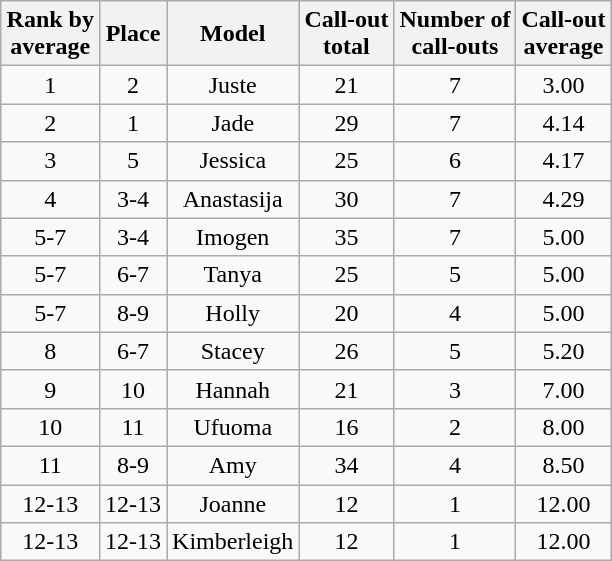<table class="wikitable sortable" style="margin:auto; text-align:center; white-space:nowrap">
<tr>
<th>Rank by<br>average</th>
<th>Place</th>
<th>Model</th>
<th>Call-out<br>total</th>
<th>Number of<br>call-outs</th>
<th>Call-out<br>average</th>
</tr>
<tr>
<td>1</td>
<td>2</td>
<td>Juste</td>
<td>21</td>
<td>7</td>
<td>3.00</td>
</tr>
<tr>
<td>2</td>
<td>1</td>
<td>Jade</td>
<td>29</td>
<td>7</td>
<td>4.14</td>
</tr>
<tr>
<td>3</td>
<td>5</td>
<td>Jessica</td>
<td>25</td>
<td>6</td>
<td>4.17</td>
</tr>
<tr>
<td>4</td>
<td>3-4</td>
<td>Anastasija</td>
<td>30</td>
<td>7</td>
<td>4.29</td>
</tr>
<tr>
<td>5-7</td>
<td>3-4</td>
<td>Imogen</td>
<td>35</td>
<td>7</td>
<td>5.00</td>
</tr>
<tr>
<td>5-7</td>
<td>6-7</td>
<td>Tanya</td>
<td>25</td>
<td>5</td>
<td>5.00</td>
</tr>
<tr>
<td>5-7</td>
<td>8-9</td>
<td>Holly</td>
<td>20</td>
<td>4</td>
<td>5.00</td>
</tr>
<tr>
<td>8</td>
<td>6-7</td>
<td>Stacey</td>
<td>26</td>
<td>5</td>
<td>5.20</td>
</tr>
<tr>
<td>9</td>
<td>10</td>
<td>Hannah</td>
<td>21</td>
<td>3</td>
<td>7.00</td>
</tr>
<tr>
<td>10</td>
<td>11</td>
<td>Ufuoma</td>
<td>16</td>
<td>2</td>
<td>8.00</td>
</tr>
<tr>
<td>11</td>
<td>8-9</td>
<td>Amy</td>
<td>34</td>
<td>4</td>
<td>8.50</td>
</tr>
<tr>
<td>12-13</td>
<td>12-13</td>
<td>Joanne</td>
<td>12</td>
<td>1</td>
<td>12.00</td>
</tr>
<tr>
<td>12-13</td>
<td>12-13</td>
<td>Kimberleigh</td>
<td>12</td>
<td>1</td>
<td>12.00</td>
</tr>
</table>
